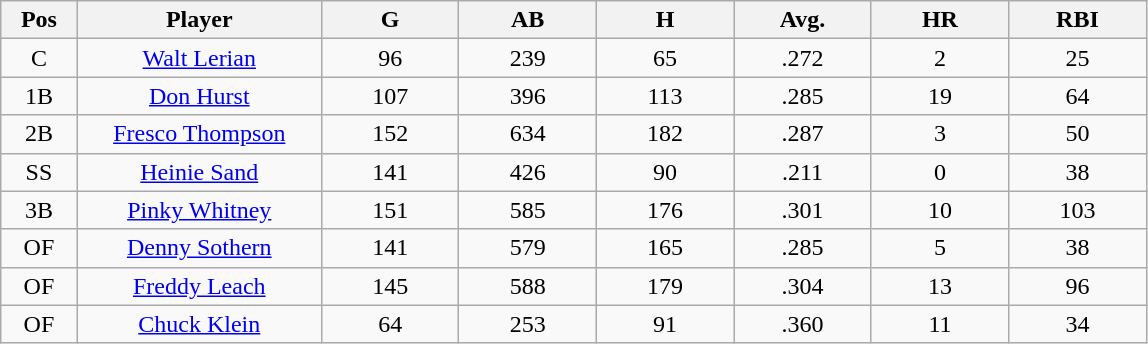<table class="wikitable sortable">
<tr>
<th bgcolor="#DDDDFF" width="5%">Pos</th>
<th bgcolor="#DDDDFF" width="16%">Player</th>
<th bgcolor="#DDDDFF" width="9%">G</th>
<th bgcolor="#DDDDFF" width="9%">AB</th>
<th bgcolor="#DDDDFF" width="9%">H</th>
<th bgcolor="#DDDDFF" width="9%">Avg.</th>
<th bgcolor="#DDDDFF" width="9%">HR</th>
<th bgcolor="#DDDDFF" width="9%">RBI</th>
</tr>
<tr align="center">
<td>C</td>
<td><a href='#'>Walt Lerian</a></td>
<td>96</td>
<td>239</td>
<td>65</td>
<td>.272</td>
<td>2</td>
<td>25</td>
</tr>
<tr align="center">
<td>1B</td>
<td><a href='#'>Don Hurst</a></td>
<td>107</td>
<td>396</td>
<td>113</td>
<td>.285</td>
<td>19</td>
<td>64</td>
</tr>
<tr align="center">
<td>2B</td>
<td><a href='#'>Fresco Thompson</a></td>
<td>152</td>
<td>634</td>
<td>182</td>
<td>.287</td>
<td>3</td>
<td>50</td>
</tr>
<tr align="center">
<td>SS</td>
<td><a href='#'>Heinie Sand</a></td>
<td>141</td>
<td>426</td>
<td>90</td>
<td>.211</td>
<td>0</td>
<td>38</td>
</tr>
<tr align="center">
<td>3B</td>
<td><a href='#'>Pinky Whitney</a></td>
<td>151</td>
<td>585</td>
<td>176</td>
<td>.301</td>
<td>10</td>
<td>103</td>
</tr>
<tr align="center">
<td>OF</td>
<td><a href='#'>Denny Sothern</a></td>
<td>141</td>
<td>579</td>
<td>165</td>
<td>.285</td>
<td>5</td>
<td>38</td>
</tr>
<tr align="center">
<td>OF</td>
<td><a href='#'>Freddy Leach</a></td>
<td>145</td>
<td>588</td>
<td>179</td>
<td>.304</td>
<td>13</td>
<td>96</td>
</tr>
<tr align="center">
<td>OF</td>
<td><a href='#'>Chuck Klein</a></td>
<td>64</td>
<td>253</td>
<td>91</td>
<td>.360</td>
<td>11</td>
<td>34</td>
</tr>
</table>
